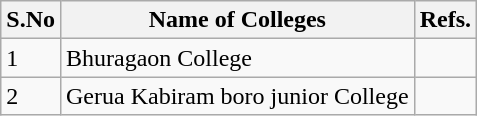<table class="wikitable">
<tr>
<th>S.No</th>
<th>Name of Colleges</th>
<th>Refs.</th>
</tr>
<tr>
<td>1</td>
<td>Bhuragaon College</td>
<td></td>
</tr>
<tr>
<td>2</td>
<td>Gerua Kabiram boro junior College</td>
<td></td>
</tr>
</table>
